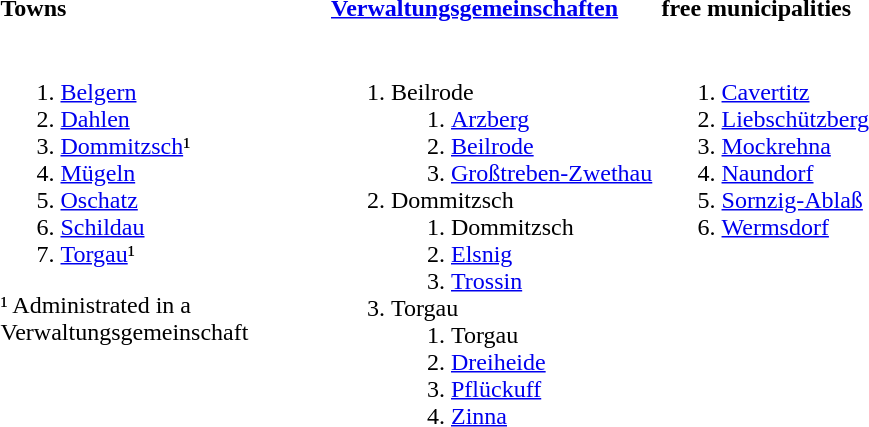<table>
<tr>
<th align=left width=33%>Towns</th>
<th align=left width=33%><a href='#'>Verwaltungsgemeinschaften</a></th>
<th align=left width=33%>free municipalities</th>
</tr>
<tr valign=top>
<td><br><ol><li><a href='#'>Belgern</a></li><li><a href='#'>Dahlen</a></li><li><a href='#'>Dommitzsch</a>¹</li><li><a href='#'>Mügeln</a></li><li><a href='#'>Oschatz</a></li><li><a href='#'>Schildau</a></li><li><a href='#'>Torgau</a>¹</li></ol>¹ Administrated in a<br>
Verwaltungsgemeinschaft</td>
<td><br><ol><li>Beilrode<ol><li><a href='#'>Arzberg</a></li><li><a href='#'>Beilrode</a></li><li><a href='#'>Großtreben-Zwethau</a></li></ol></li><li>Dommitzsch<ol><li>Dommitzsch</li><li><a href='#'>Elsnig</a></li><li><a href='#'>Trossin</a></li></ol></li><li>Torgau<ol><li>Torgau</li><li><a href='#'>Dreiheide</a></li><li><a href='#'>Pflückuff</a></li><li><a href='#'>Zinna</a></li></ol></li></ol></td>
<td><br><ol><li><a href='#'>Cavertitz</a></li><li><a href='#'>Liebschützberg</a></li><li><a href='#'>Mockrehna</a></li><li><a href='#'>Naundorf</a></li><li><a href='#'>Sornzig-Ablaß</a></li><li><a href='#'>Wermsdorf</a></li></ol></td>
</tr>
</table>
